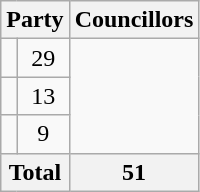<table class="wikitable">
<tr>
<th colspan=2>Party</th>
<th>Councillors</th>
</tr>
<tr>
<td></td>
<td align=center>29</td>
</tr>
<tr>
<td></td>
<td align=center>13</td>
</tr>
<tr>
<td></td>
<td align=center>9</td>
</tr>
<tr>
<th colspan=2>Total</th>
<th align=center>51</th>
</tr>
</table>
